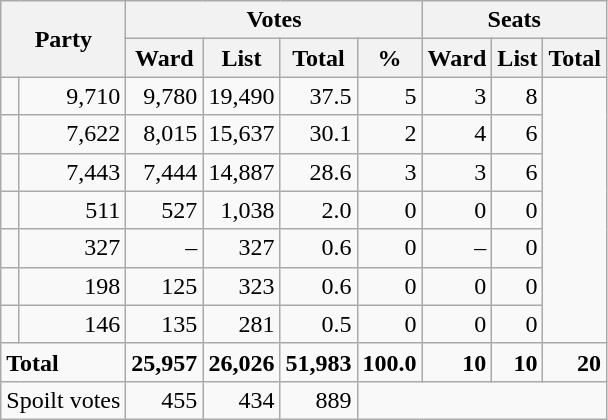<table class=wikitable style="text-align:right">
<tr>
<th rowspan="2" colspan="2">Party</th>
<th colspan="4" align="center">Votes</th>
<th colspan="3" align="center">Seats</th>
</tr>
<tr>
<th>Ward</th>
<th>List</th>
<th>Total</th>
<th>%</th>
<th>Ward</th>
<th>List</th>
<th>Total</th>
</tr>
<tr>
<td></td>
<td>9,710</td>
<td>9,780</td>
<td>19,490</td>
<td>37.5</td>
<td>5</td>
<td>3</td>
<td>8</td>
</tr>
<tr>
<td></td>
<td>7,622</td>
<td>8,015</td>
<td>15,637</td>
<td>30.1</td>
<td>2</td>
<td>4</td>
<td>6</td>
</tr>
<tr>
<td></td>
<td>7,443</td>
<td>7,444</td>
<td>14,887</td>
<td>28.6</td>
<td>3</td>
<td>3</td>
<td>6</td>
</tr>
<tr>
<td></td>
<td>511</td>
<td>527</td>
<td>1,038</td>
<td>2.0</td>
<td>0</td>
<td>0</td>
<td>0</td>
</tr>
<tr>
<td></td>
<td>327</td>
<td>–</td>
<td>327</td>
<td>0.6</td>
<td>0</td>
<td>–</td>
<td>0</td>
</tr>
<tr>
<td></td>
<td>198</td>
<td>125</td>
<td>323</td>
<td>0.6</td>
<td>0</td>
<td>0</td>
<td>0</td>
</tr>
<tr>
<td></td>
<td>146</td>
<td>135</td>
<td>281</td>
<td>0.5</td>
<td>0</td>
<td>0</td>
<td>0</td>
</tr>
<tr>
<td colspan="2" style="text-align:left"><strong>Total</strong></td>
<td><strong>25,957</strong></td>
<td><strong>26,026</strong></td>
<td><strong>51,983</strong></td>
<td><strong>100.0</strong></td>
<td><strong>10</strong></td>
<td><strong>10</strong></td>
<td><strong>20</strong></td>
</tr>
<tr>
<td colspan="2" style="text-align:left">Spoilt votes</td>
<td>455</td>
<td>434</td>
<td>889</td>
</tr>
</table>
